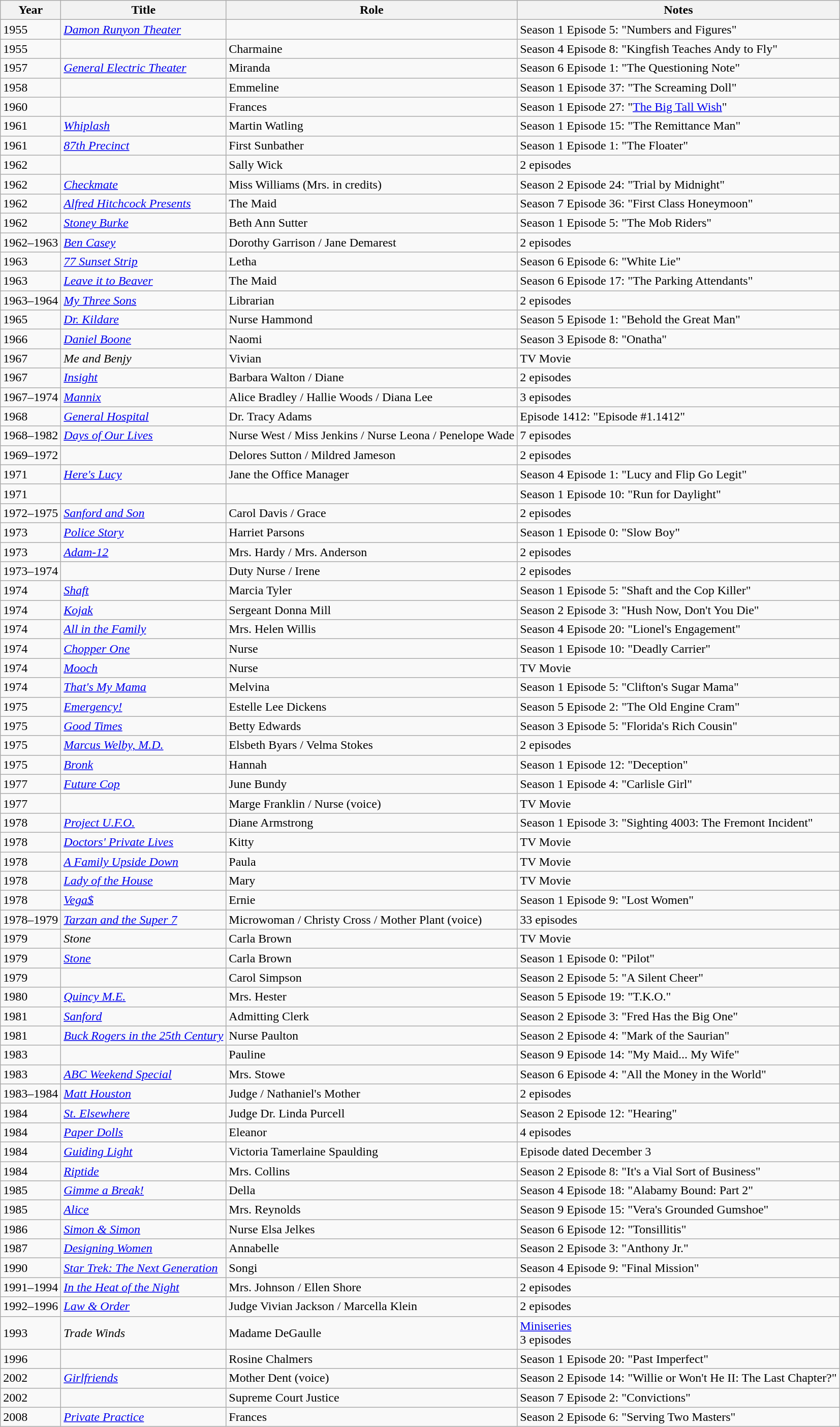<table class="wikitable sortable">
<tr>
<th>Year</th>
<th>Title</th>
<th>Role</th>
<th class="unsortable">Notes</th>
</tr>
<tr>
<td>1955</td>
<td><em><a href='#'>Damon Runyon Theater</a></em></td>
<td></td>
<td>Season 1 Episode 5: "Numbers and Figures"</td>
</tr>
<tr>
<td>1955</td>
<td><em></em></td>
<td>Charmaine</td>
<td>Season 4 Episode 8: "Kingfish Teaches Andy to Fly"</td>
</tr>
<tr>
<td>1957</td>
<td><em><a href='#'>General Electric Theater</a></em></td>
<td>Miranda</td>
<td>Season 6 Episode 1: "The Questioning Note"</td>
</tr>
<tr>
<td>1958</td>
<td><em></em></td>
<td>Emmeline</td>
<td>Season 1 Episode 37: "The Screaming Doll"</td>
</tr>
<tr>
<td>1960</td>
<td><em></em></td>
<td>Frances</td>
<td>Season 1 Episode 27: "<a href='#'>The Big Tall Wish</a>"</td>
</tr>
<tr>
<td>1961</td>
<td><em><a href='#'>Whiplash</a></em></td>
<td>Martin Watling</td>
<td>Season 1 Episode 15: "The Remittance Man"</td>
</tr>
<tr>
<td>1961</td>
<td><em><a href='#'>87th Precinct</a></em></td>
<td>First Sunbather</td>
<td>Season 1 Episode 1: "The Floater"</td>
</tr>
<tr>
<td>1962</td>
<td><em></em></td>
<td>Sally Wick</td>
<td>2 episodes</td>
</tr>
<tr>
<td>1962</td>
<td><em><a href='#'>Checkmate</a></em></td>
<td>Miss Williams (Mrs. in credits)</td>
<td>Season 2 Episode 24: "Trial by Midnight"</td>
</tr>
<tr>
<td>1962</td>
<td><em><a href='#'>Alfred Hitchcock Presents</a></em></td>
<td>The Maid</td>
<td>Season 7 Episode 36: "First Class Honeymoon"</td>
</tr>
<tr>
<td>1962</td>
<td><em><a href='#'>Stoney Burke</a></em></td>
<td>Beth Ann Sutter</td>
<td>Season 1 Episode 5: "The Mob Riders"</td>
</tr>
<tr>
<td>1962–1963</td>
<td><em><a href='#'>Ben Casey</a></em></td>
<td>Dorothy Garrison / Jane Demarest</td>
<td>2 episodes</td>
</tr>
<tr>
<td>1963</td>
<td><em><a href='#'>77 Sunset Strip</a></em></td>
<td>Letha</td>
<td>Season 6 Episode 6: "White Lie"</td>
</tr>
<tr>
<td>1963</td>
<td><em><a href='#'>Leave it to Beaver</a></em></td>
<td>The Maid</td>
<td>Season 6 Episode 17: "The Parking Attendants"</td>
</tr>
<tr>
<td>1963–1964</td>
<td><em><a href='#'>My Three Sons</a></em></td>
<td>Librarian</td>
<td>2 episodes</td>
</tr>
<tr>
<td>1965</td>
<td><em><a href='#'>Dr. Kildare</a></em></td>
<td>Nurse Hammond</td>
<td>Season 5 Episode 1: "Behold the Great Man"</td>
</tr>
<tr>
<td>1966</td>
<td><em><a href='#'>Daniel Boone</a></em></td>
<td>Naomi</td>
<td>Season 3 Episode 8: "Onatha"</td>
</tr>
<tr>
<td>1967</td>
<td><em>Me and Benjy</em></td>
<td>Vivian</td>
<td>TV Movie</td>
</tr>
<tr>
<td>1967</td>
<td><em><a href='#'>Insight</a></em></td>
<td>Barbara Walton / Diane</td>
<td>2 episodes</td>
</tr>
<tr>
<td>1967–1974</td>
<td><em><a href='#'>Mannix</a></em></td>
<td>Alice Bradley / Hallie Woods / Diana Lee</td>
<td>3 episodes</td>
</tr>
<tr>
<td>1968</td>
<td><em><a href='#'>General Hospital</a></em></td>
<td>Dr. Tracy Adams</td>
<td>Episode 1412: "Episode #1.1412"</td>
</tr>
<tr>
<td>1968–1982</td>
<td><em><a href='#'>Days of Our Lives</a></em></td>
<td>Nurse West / Miss Jenkins / Nurse Leona / Penelope Wade</td>
<td>7 episodes</td>
</tr>
<tr>
<td>1969–1972</td>
<td><em></em></td>
<td>Delores Sutton / Mildred Jameson</td>
<td>2 episodes</td>
</tr>
<tr>
<td>1971</td>
<td><em><a href='#'>Here's Lucy</a></em></td>
<td>Jane the Office Manager</td>
<td>Season 4 Episode 1: "Lucy and Flip Go Legit"</td>
</tr>
<tr>
<td>1971</td>
<td><em></em></td>
<td></td>
<td>Season 1 Episode 10: "Run for Daylight"</td>
</tr>
<tr>
<td>1972–1975</td>
<td><em><a href='#'>Sanford and Son</a></em></td>
<td>Carol Davis / Grace</td>
<td>2 episodes</td>
</tr>
<tr>
<td>1973</td>
<td><em><a href='#'>Police Story</a></em></td>
<td>Harriet Parsons</td>
<td>Season 1 Episode 0: "Slow Boy"</td>
</tr>
<tr>
<td>1973</td>
<td><em><a href='#'>Adam-12</a></em></td>
<td>Mrs. Hardy / Mrs. Anderson</td>
<td>2 episodes</td>
</tr>
<tr>
<td>1973–1974</td>
<td><em></em></td>
<td>Duty Nurse / Irene</td>
<td>2 episodes</td>
</tr>
<tr>
<td>1974</td>
<td><em><a href='#'>Shaft</a></em></td>
<td>Marcia Tyler</td>
<td>Season 1 Episode 5: "Shaft and the Cop Killer"</td>
</tr>
<tr>
<td>1974</td>
<td><em><a href='#'>Kojak</a></em></td>
<td>Sergeant Donna Mill</td>
<td>Season 2 Episode 3: "Hush Now, Don't You Die"</td>
</tr>
<tr>
<td>1974</td>
<td><em><a href='#'>All in the Family</a></em></td>
<td>Mrs. Helen Willis</td>
<td>Season 4 Episode 20: "Lionel's Engagement"</td>
</tr>
<tr>
<td>1974</td>
<td><em><a href='#'>Chopper One</a></em></td>
<td>Nurse</td>
<td>Season 1 Episode 10: "Deadly Carrier"</td>
</tr>
<tr>
<td>1974</td>
<td><em><a href='#'>Mooch</a></em></td>
<td>Nurse</td>
<td>TV Movie</td>
</tr>
<tr>
<td>1974</td>
<td><em><a href='#'>That's My Mama</a></em></td>
<td>Melvina</td>
<td>Season 1 Episode 5: "Clifton's Sugar Mama"</td>
</tr>
<tr>
<td>1975</td>
<td><em><a href='#'>Emergency!</a></em></td>
<td>Estelle Lee Dickens</td>
<td>Season 5 Episode 2: "The Old Engine Cram"</td>
</tr>
<tr>
<td>1975</td>
<td><em><a href='#'>Good Times</a></em></td>
<td>Betty Edwards</td>
<td>Season 3 Episode 5: "Florida's Rich Cousin"</td>
</tr>
<tr>
<td>1975</td>
<td><em><a href='#'>Marcus Welby, M.D.</a></em></td>
<td>Elsbeth Byars / Velma Stokes</td>
<td>2 episodes</td>
</tr>
<tr>
<td>1975</td>
<td><em><a href='#'>Bronk</a></em></td>
<td>Hannah</td>
<td>Season 1 Episode 12: "Deception"</td>
</tr>
<tr>
<td>1977</td>
<td><em><a href='#'>Future Cop</a></em></td>
<td>June Bundy</td>
<td>Season 1 Episode 4: "Carlisle Girl"</td>
</tr>
<tr>
<td>1977</td>
<td><em></em></td>
<td>Marge Franklin / Nurse (voice)</td>
<td>TV Movie</td>
</tr>
<tr>
<td>1978</td>
<td><em><a href='#'>Project U.F.O.</a></em></td>
<td>Diane Armstrong</td>
<td>Season 1 Episode 3: "Sighting 4003: The Fremont Incident"</td>
</tr>
<tr>
<td>1978</td>
<td><em><a href='#'>Doctors' Private Lives</a></em></td>
<td>Kitty</td>
<td>TV Movie</td>
</tr>
<tr>
<td>1978</td>
<td><em><a href='#'>A Family Upside Down</a></em></td>
<td>Paula</td>
<td>TV Movie</td>
</tr>
<tr>
<td>1978</td>
<td><em><a href='#'>Lady of the House</a></em></td>
<td>Mary</td>
<td>TV Movie</td>
</tr>
<tr>
<td>1978</td>
<td><em><a href='#'>Vega$</a></em></td>
<td>Ernie</td>
<td>Season 1 Episode 9: "Lost Women"</td>
</tr>
<tr>
<td>1978–1979</td>
<td><em><a href='#'>Tarzan and the Super 7</a></em></td>
<td>Microwoman / Christy Cross / Mother Plant (voice)</td>
<td>33 episodes</td>
</tr>
<tr>
<td>1979</td>
<td><em>Stone</em></td>
<td>Carla Brown</td>
<td>TV Movie</td>
</tr>
<tr>
<td>1979</td>
<td><em><a href='#'>Stone</a></em></td>
<td>Carla Brown</td>
<td>Season 1 Episode 0: "Pilot"</td>
</tr>
<tr>
<td>1979</td>
<td><em></em></td>
<td>Carol Simpson</td>
<td>Season 2 Episode 5: "A Silent Cheer"</td>
</tr>
<tr>
<td>1980</td>
<td><em><a href='#'>Quincy M.E.</a></em></td>
<td>Mrs. Hester</td>
<td>Season 5 Episode 19: "T.K.O."</td>
</tr>
<tr>
<td>1981</td>
<td><em><a href='#'>Sanford</a></em></td>
<td>Admitting Clerk</td>
<td>Season 2 Episode 3: "Fred Has the Big One"</td>
</tr>
<tr>
<td>1981</td>
<td><em><a href='#'>Buck Rogers in the 25th Century</a></em></td>
<td>Nurse Paulton</td>
<td>Season 2 Episode 4: "Mark of the Saurian"</td>
</tr>
<tr>
<td>1983</td>
<td><em></em></td>
<td>Pauline</td>
<td>Season 9 Episode 14: "My Maid... My Wife"</td>
</tr>
<tr>
<td>1983</td>
<td><em><a href='#'>ABC Weekend Special</a></em></td>
<td>Mrs. Stowe</td>
<td>Season 6 Episode 4: "All the Money in the World"</td>
</tr>
<tr>
<td>1983–1984</td>
<td><em><a href='#'>Matt Houston</a></em></td>
<td>Judge / Nathaniel's Mother</td>
<td>2 episodes</td>
</tr>
<tr>
<td>1984</td>
<td><em><a href='#'>St. Elsewhere</a></em></td>
<td>Judge Dr. Linda Purcell</td>
<td>Season 2 Episode 12: "Hearing"</td>
</tr>
<tr>
<td>1984</td>
<td><em><a href='#'>Paper Dolls</a></em></td>
<td>Eleanor</td>
<td>4 episodes</td>
</tr>
<tr>
<td>1984</td>
<td><em><a href='#'>Guiding Light</a></em></td>
<td>Victoria Tamerlaine Spaulding</td>
<td>Episode dated December 3</td>
</tr>
<tr>
<td>1984</td>
<td><em><a href='#'>Riptide</a></em></td>
<td>Mrs. Collins</td>
<td>Season 2 Episode 8: "It's a Vial Sort of Business"</td>
</tr>
<tr>
<td>1985</td>
<td><em><a href='#'>Gimme a Break!</a></em></td>
<td>Della</td>
<td>Season 4 Episode 18: "Alabamy Bound: Part 2"</td>
</tr>
<tr>
<td>1985</td>
<td><em><a href='#'>Alice</a></em></td>
<td>Mrs. Reynolds</td>
<td>Season 9 Episode 15: "Vera's Grounded Gumshoe"</td>
</tr>
<tr>
<td>1986</td>
<td><em><a href='#'>Simon & Simon</a></em></td>
<td>Nurse Elsa Jelkes</td>
<td>Season 6 Episode 12: "Tonsillitis"</td>
</tr>
<tr>
<td>1987</td>
<td><em><a href='#'>Designing Women</a></em></td>
<td>Annabelle</td>
<td>Season 2 Episode 3: "Anthony Jr."</td>
</tr>
<tr>
<td>1990</td>
<td><em><a href='#'>Star Trek: The Next Generation</a></em></td>
<td>Songi</td>
<td>Season 4 Episode 9: "Final Mission"</td>
</tr>
<tr>
<td>1991–1994</td>
<td><em><a href='#'>In the Heat of the Night</a></em></td>
<td>Mrs. Johnson / Ellen Shore</td>
<td>2 episodes</td>
</tr>
<tr>
<td>1992–1996</td>
<td><em><a href='#'>Law & Order</a></em></td>
<td>Judge Vivian Jackson / Marcella Klein</td>
<td>2 episodes</td>
</tr>
<tr>
<td>1993</td>
<td><em>Trade Winds</em></td>
<td>Madame DeGaulle</td>
<td><a href='#'>Miniseries</a><br>3 episodes</td>
</tr>
<tr>
<td>1996</td>
<td><em></em></td>
<td>Rosine Chalmers</td>
<td>Season 1 Episode 20: "Past Imperfect"</td>
</tr>
<tr>
<td>2002</td>
<td><em><a href='#'>Girlfriends</a></em></td>
<td>Mother Dent (voice)</td>
<td>Season 2 Episode 14: "Willie or Won't He II: The Last Chapter?"</td>
</tr>
<tr>
<td>2002</td>
<td><em></em></td>
<td>Supreme Court Justice</td>
<td>Season 7 Episode 2: "Convictions"</td>
</tr>
<tr>
<td>2008</td>
<td><em><a href='#'>Private Practice</a></em></td>
<td>Frances</td>
<td>Season 2 Episode 6: "Serving Two Masters"</td>
</tr>
</table>
